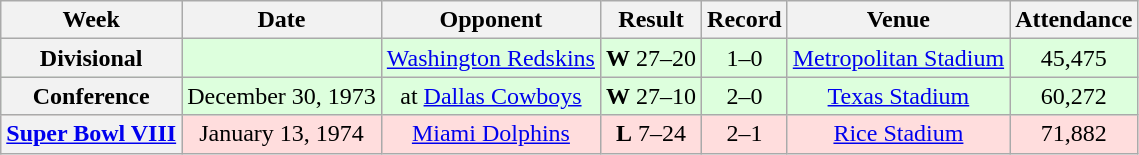<table class="wikitable" style="text-align:center">
<tr>
<th>Week</th>
<th>Date</th>
<th>Opponent</th>
<th>Result</th>
<th>Record</th>
<th>Venue</th>
<th>Attendance</th>
</tr>
<tr style="background:#ddffdd">
<th>Divisional</th>
<td></td>
<td><a href='#'>Washington Redskins</a></td>
<td><strong>W</strong> 27–20</td>
<td>1–0</td>
<td><a href='#'>Metropolitan Stadium</a></td>
<td>45,475</td>
</tr>
<tr style="background:#ddffdd">
<th>Conference</th>
<td>December 30, 1973</td>
<td>at <a href='#'>Dallas Cowboys</a></td>
<td><strong>W</strong> 27–10</td>
<td>2–0</td>
<td><a href='#'>Texas Stadium</a></td>
<td>60,272</td>
</tr>
<tr style="background:#ffdddd">
<th><a href='#'>Super Bowl VIII</a></th>
<td>January 13, 1974</td>
<td><a href='#'>Miami Dolphins</a></td>
<td><strong>L</strong> 7–24</td>
<td>2–1</td>
<td><a href='#'>Rice Stadium</a></td>
<td>71,882</td>
</tr>
</table>
